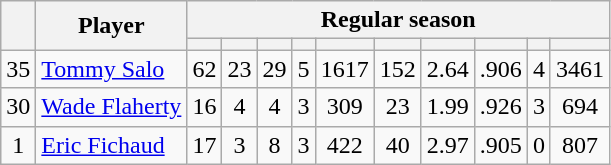<table class="wikitable plainrowheaders" style="text-align:center;">
<tr>
<th scope="col" rowspan="2"></th>
<th scope="col" rowspan="2">Player</th>
<th scope=colgroup colspan=10>Regular season</th>
</tr>
<tr>
<th scope="col"></th>
<th scope="col"></th>
<th scope="col"></th>
<th scope="col"></th>
<th scope="col"></th>
<th scope="col"></th>
<th scope="col"></th>
<th scope="col"></th>
<th scope="col"></th>
<th scope="col"></th>
</tr>
<tr>
<td scope="row">35</td>
<td align="left"><a href='#'>Tommy Salo</a></td>
<td>62</td>
<td>23</td>
<td>29</td>
<td>5</td>
<td>1617</td>
<td>152</td>
<td>2.64</td>
<td>.906</td>
<td>4</td>
<td>3461</td>
</tr>
<tr>
<td scope="row">30</td>
<td align="left"><a href='#'>Wade Flaherty</a></td>
<td>16</td>
<td>4</td>
<td>4</td>
<td>3</td>
<td>309</td>
<td>23</td>
<td>1.99</td>
<td>.926</td>
<td>3</td>
<td>694</td>
</tr>
<tr>
<td scope="row">1</td>
<td align="left"><a href='#'>Eric Fichaud</a></td>
<td>17</td>
<td>3</td>
<td>8</td>
<td>3</td>
<td>422</td>
<td>40</td>
<td>2.97</td>
<td>.905</td>
<td>0</td>
<td>807</td>
</tr>
</table>
